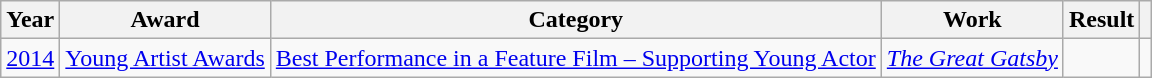<table class="wikitable">
<tr>
<th>Year</th>
<th>Award</th>
<th>Category</th>
<th>Work</th>
<th>Result</th>
<th></th>
</tr>
<tr>
<td><a href='#'>2014</a></td>
<td><a href='#'>Young Artist Awards</a></td>
<td><a href='#'>Best Performance in a Feature Film – Supporting Young Actor</a></td>
<td><em><a href='#'>The Great Gatsby</a></em></td>
<td></td>
<td></td>
</tr>
</table>
